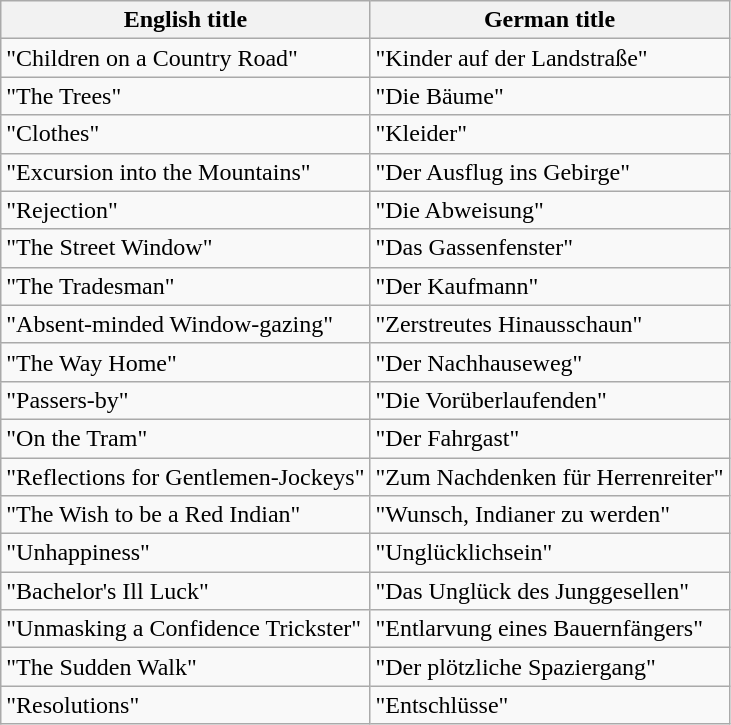<table class="wikitable">
<tr>
<th>English title</th>
<th>German title</th>
</tr>
<tr>
<td>"Children on a Country Road"</td>
<td>"Kinder auf der Landstraße"</td>
</tr>
<tr>
<td>"The Trees"</td>
<td>"Die Bäume"</td>
</tr>
<tr>
<td>"Clothes"</td>
<td>"Kleider"</td>
</tr>
<tr>
<td>"Excursion into the Mountains"</td>
<td>"Der Ausflug ins Gebirge"</td>
</tr>
<tr>
<td>"Rejection"</td>
<td>"Die Abweisung"</td>
</tr>
<tr>
<td>"The Street Window"</td>
<td>"Das Gassenfenster"</td>
</tr>
<tr>
<td>"The Tradesman"</td>
<td>"Der Kaufmann"</td>
</tr>
<tr>
<td>"Absent-minded Window-gazing"</td>
<td>"Zerstreutes Hinausschaun"</td>
</tr>
<tr>
<td>"The Way Home"</td>
<td>"Der Nachhauseweg"</td>
</tr>
<tr>
<td>"Passers-by"</td>
<td>"Die Vorüberlaufenden"</td>
</tr>
<tr>
<td>"On the Tram"</td>
<td>"Der Fahrgast"</td>
</tr>
<tr>
<td>"Reflections for Gentlemen-Jockeys"</td>
<td>"Zum Nachdenken für Herrenreiter"</td>
</tr>
<tr>
<td>"The Wish to be a Red Indian"</td>
<td>"Wunsch, Indianer zu werden"</td>
</tr>
<tr>
<td>"Unhappiness"</td>
<td>"Unglücklichsein"</td>
</tr>
<tr>
<td>"Bachelor's Ill Luck"</td>
<td>"Das Unglück des Junggesellen"</td>
</tr>
<tr>
<td>"Unmasking a Confidence Trickster"</td>
<td>"Entlarvung eines Bauernfängers"</td>
</tr>
<tr>
<td>"The Sudden Walk"</td>
<td>"Der plötzliche Spaziergang"</td>
</tr>
<tr>
<td>"Resolutions"</td>
<td>"Entschlüsse"</td>
</tr>
</table>
